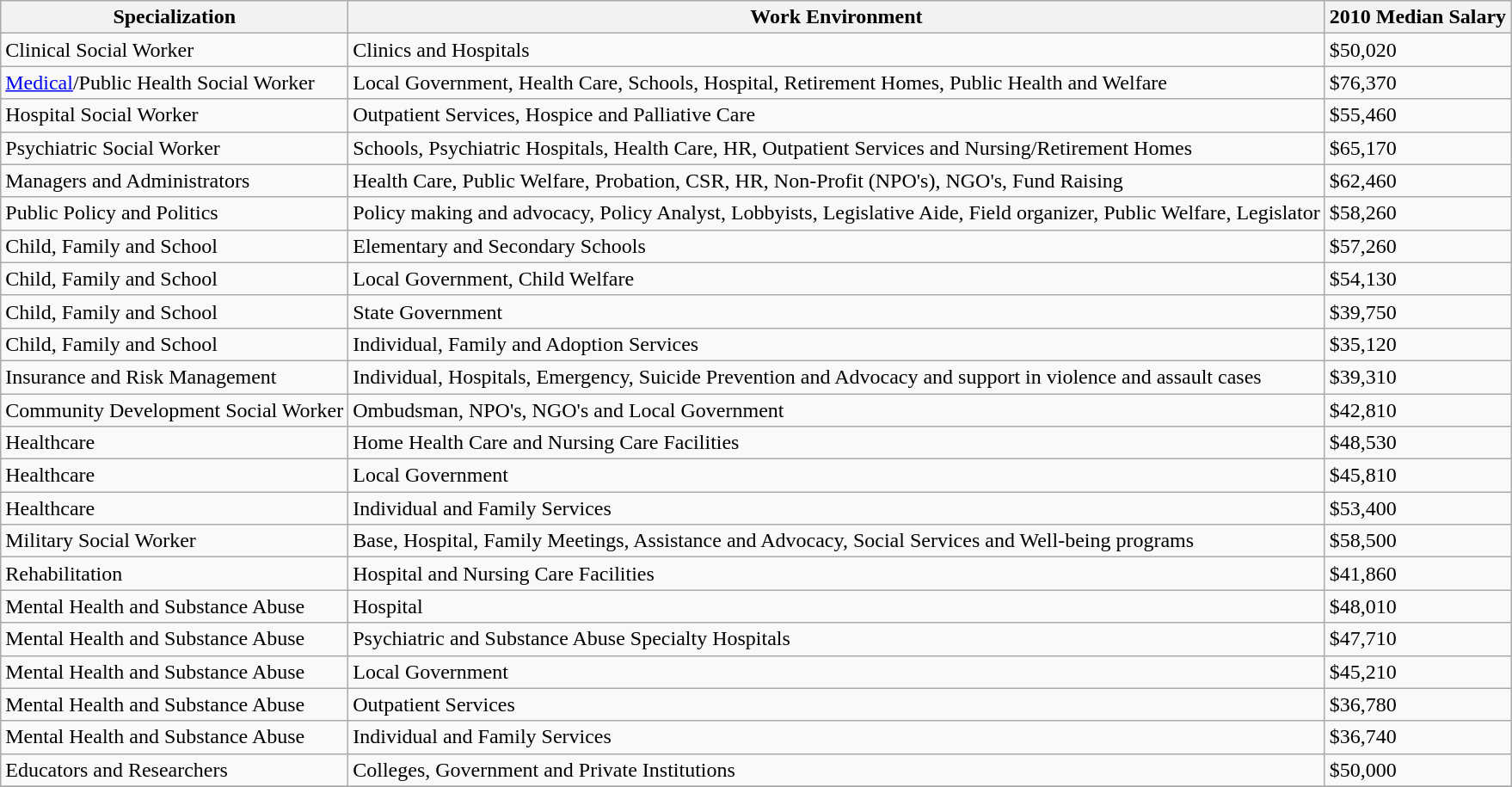<table class="wikitable sortable">
<tr>
<th>Specialization</th>
<th>Work Environment</th>
<th>2010 Median Salary</th>
</tr>
<tr>
<td>Clinical Social Worker</td>
<td>Clinics and Hospitals</td>
<td>$50,020</td>
</tr>
<tr>
<td><a href='#'>Medical</a>/Public Health Social Worker</td>
<td>Local Government,  Health Care, Schools, Hospital, Retirement Homes, Public Health and Welfare</td>
<td>$76,370</td>
</tr>
<tr>
<td>Hospital Social Worker</td>
<td>Outpatient Services, Hospice and Palliative Care</td>
<td>$55,460</td>
</tr>
<tr>
<td>Psychiatric Social Worker</td>
<td>Schools, Psychiatric Hospitals, Health Care, HR, Outpatient Services and Nursing/Retirement Homes</td>
<td>$65,170</td>
</tr>
<tr>
<td>Managers and  Administrators</td>
<td>Health Care, Public Welfare, Probation, CSR, HR, Non-Profit (NPO's), NGO's, Fund Raising</td>
<td>$62,460</td>
</tr>
<tr>
<td>Public Policy and Politics</td>
<td>Policy making and advocacy, Policy Analyst, Lobbyists, Legislative Aide, Field organizer, Public Welfare, Legislator</td>
<td>$58,260</td>
</tr>
<tr>
<td>Child, Family and School</td>
<td>Elementary and Secondary Schools</td>
<td>$57,260</td>
</tr>
<tr>
<td>Child, Family and School</td>
<td>Local Government, Child Welfare</td>
<td>$54,130</td>
</tr>
<tr>
<td>Child, Family and School</td>
<td>State Government</td>
<td>$39,750</td>
</tr>
<tr>
<td>Child, Family and School</td>
<td>Individual, Family and Adoption Services</td>
<td>$35,120</td>
</tr>
<tr>
<td>Insurance and Risk Management</td>
<td>Individual, Hospitals, Emergency, Suicide Prevention and Advocacy and support in violence and assault cases</td>
<td>$39,310</td>
</tr>
<tr>
<td>Community Development Social Worker</td>
<td>Ombudsman, NPO's, NGO's and Local Government</td>
<td>$42,810</td>
</tr>
<tr>
<td>Healthcare</td>
<td>Home Health Care and Nursing Care Facilities</td>
<td>$48,530</td>
</tr>
<tr>
<td>Healthcare</td>
<td>Local Government</td>
<td>$45,810</td>
</tr>
<tr>
<td>Healthcare</td>
<td>Individual and Family Services</td>
<td>$53,400</td>
</tr>
<tr>
<td>Military Social Worker</td>
<td>Base, Hospital, Family Meetings, Assistance and Advocacy, Social Services and Well-being programs</td>
<td>$58,500</td>
</tr>
<tr>
<td>Rehabilitation</td>
<td>Hospital and Nursing Care Facilities</td>
<td>$41,860</td>
</tr>
<tr>
<td>Mental Health and Substance Abuse</td>
<td>Hospital</td>
<td>$48,010</td>
</tr>
<tr>
<td>Mental Health and Substance Abuse</td>
<td>Psychiatric and Substance Abuse Specialty Hospitals</td>
<td>$47,710</td>
</tr>
<tr>
<td>Mental Health and Substance Abuse</td>
<td>Local Government</td>
<td>$45,210</td>
</tr>
<tr>
<td>Mental Health and Substance Abuse</td>
<td>Outpatient Services</td>
<td>$36,780</td>
</tr>
<tr>
<td>Mental Health and Substance Abuse</td>
<td>Individual and Family Services</td>
<td>$36,740</td>
</tr>
<tr>
<td>Educators and Researchers</td>
<td>Colleges, Government and Private Institutions</td>
<td>$50,000</td>
</tr>
<tr>
</tr>
<tr Asian Theological Bible Seminary  || Colleges, Bible, Myanmar || $10,0>
</tr>
</table>
